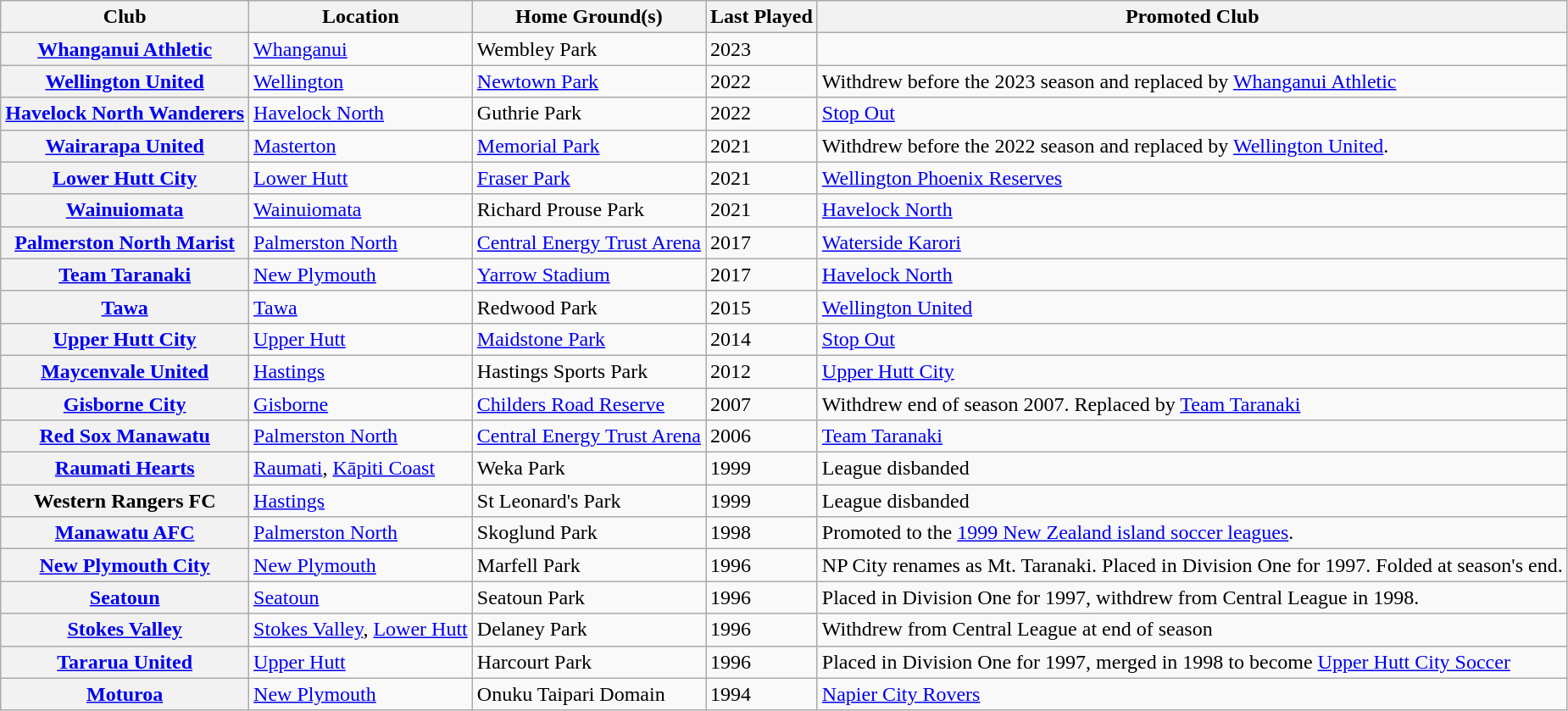<table class="wikitable sortable">
<tr>
<th>Club</th>
<th>Location</th>
<th>Home Ground(s)</th>
<th>Last Played</th>
<th>Promoted Club</th>
</tr>
<tr>
<th><a href='#'>Whanganui Athletic</a></th>
<td><a href='#'>Whanganui</a></td>
<td>Wembley Park</td>
<td>2023</td>
<td></td>
</tr>
<tr>
<th><a href='#'>Wellington United</a></th>
<td><a href='#'>Wellington</a></td>
<td><a href='#'>Newtown Park</a></td>
<td>2022</td>
<td>Withdrew before the 2023 season and replaced by <a href='#'>Whanganui Athletic</a></td>
</tr>
<tr>
<th><a href='#'>Havelock North Wanderers</a></th>
<td><a href='#'>Havelock North</a></td>
<td>Guthrie Park</td>
<td>2022</td>
<td><a href='#'>Stop Out</a></td>
</tr>
<tr>
<th><strong><a href='#'>Wairarapa United</a></strong></th>
<td><a href='#'>Masterton</a></td>
<td><a href='#'>Memorial Park</a></td>
<td>2021</td>
<td>Withdrew before the 2022 season and replaced by <a href='#'>Wellington United</a>.</td>
</tr>
<tr>
<th><strong><a href='#'>Lower Hutt City</a></strong></th>
<td><a href='#'>Lower Hutt</a></td>
<td><a href='#'>Fraser Park</a></td>
<td>2021</td>
<td><a href='#'>Wellington Phoenix Reserves</a></td>
</tr>
<tr>
<th><strong><a href='#'>Wainuiomata</a></strong></th>
<td><a href='#'>Wainuiomata</a></td>
<td>Richard Prouse Park</td>
<td>2021</td>
<td><a href='#'>Havelock North</a></td>
</tr>
<tr>
<th><strong><a href='#'>Palmerston North Marist</a></strong></th>
<td><a href='#'>Palmerston North</a></td>
<td><a href='#'>Central Energy Trust Arena</a></td>
<td>2017</td>
<td><a href='#'>Waterside Karori</a></td>
</tr>
<tr>
<th><strong><a href='#'>Team Taranaki</a></strong></th>
<td><a href='#'>New Plymouth</a></td>
<td><a href='#'>Yarrow Stadium</a></td>
<td>2017</td>
<td><a href='#'>Havelock North</a></td>
</tr>
<tr>
<th><strong><a href='#'>Tawa</a></strong></th>
<td><a href='#'>Tawa</a></td>
<td>Redwood Park</td>
<td>2015</td>
<td><a href='#'>Wellington United</a></td>
</tr>
<tr>
<th><strong><a href='#'>Upper Hutt City</a></strong></th>
<td><a href='#'>Upper Hutt</a></td>
<td><a href='#'>Maidstone Park</a></td>
<td>2014</td>
<td><a href='#'>Stop Out</a></td>
</tr>
<tr>
<th><strong><a href='#'>Maycenvale United</a></strong></th>
<td><a href='#'>Hastings</a></td>
<td>Hastings Sports Park</td>
<td>2012</td>
<td><a href='#'>Upper Hutt City</a></td>
</tr>
<tr>
<th><strong><a href='#'>Gisborne City</a></strong></th>
<td><a href='#'>Gisborne</a></td>
<td><a href='#'>Childers Road Reserve</a></td>
<td>2007</td>
<td>Withdrew end of season 2007. Replaced by <a href='#'>Team Taranaki</a></td>
</tr>
<tr>
<th><strong><a href='#'>Red Sox Manawatu</a></strong></th>
<td><a href='#'>Palmerston North</a></td>
<td><a href='#'>Central Energy Trust Arena</a></td>
<td>2006</td>
<td><a href='#'>Team Taranaki</a></td>
</tr>
<tr>
<th><strong><a href='#'>Raumati Hearts</a></strong></th>
<td><a href='#'>Raumati</a>, <a href='#'>Kāpiti Coast</a></td>
<td>Weka Park</td>
<td>1999</td>
<td>League disbanded</td>
</tr>
<tr>
<th><strong>Western Rangers FC</strong></th>
<td><a href='#'>Hastings</a></td>
<td>St Leonard's Park</td>
<td>1999</td>
<td>League disbanded</td>
</tr>
<tr>
<th><strong><a href='#'>Manawatu AFC</a></strong></th>
<td><a href='#'>Palmerston North</a></td>
<td>Skoglund Park</td>
<td>1998</td>
<td>Promoted to the <a href='#'>1999 New Zealand island soccer leagues</a>.</td>
</tr>
<tr>
<th><strong><a href='#'>New Plymouth City</a></strong></th>
<td><a href='#'>New Plymouth</a></td>
<td>Marfell Park</td>
<td>1996</td>
<td>NP City renames as Mt. Taranaki. Placed in Division One for 1997. Folded at season's end.</td>
</tr>
<tr>
<th><strong><a href='#'>Seatoun</a> </strong></th>
<td><a href='#'>Seatoun</a></td>
<td>Seatoun Park</td>
<td>1996</td>
<td>Placed in Division One for 1997, withdrew from Central League in 1998.</td>
</tr>
<tr>
<th><strong><a href='#'>Stokes Valley</a></strong></th>
<td><a href='#'>Stokes Valley</a>, <a href='#'>Lower Hutt</a></td>
<td>Delaney Park</td>
<td>1996</td>
<td>Withdrew from Central League at end of season</td>
</tr>
<tr>
<th><strong><a href='#'>Tararua United</a></strong></th>
<td><a href='#'>Upper Hutt</a></td>
<td>Harcourt Park</td>
<td>1996</td>
<td>Placed in Division One for 1997, merged in 1998 to become <a href='#'>Upper Hutt City Soccer</a></td>
</tr>
<tr>
<th><strong><a href='#'>Moturoa</a></strong></th>
<td><a href='#'>New Plymouth</a></td>
<td>Onuku Taipari Domain</td>
<td>1994</td>
<td><a href='#'>Napier City Rovers</a></td>
</tr>
</table>
